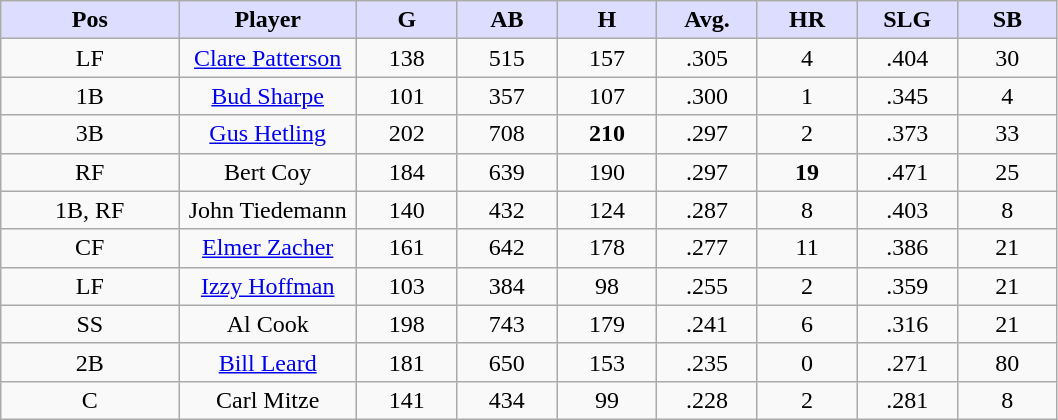<table class="wikitable sortable">
<tr>
<th style="background:#ddf; width:16%;">Pos</th>
<th style="background:#ddf; width:16%;">Player</th>
<th style="background:#ddf; width:9%;">G</th>
<th style="background:#ddf; width:9%;">AB</th>
<th style="background:#ddf; width:9%;">H</th>
<th style="background:#ddf; width:9%;">Avg.</th>
<th style="background:#ddf; width:9%;">HR</th>
<th style="background:#ddf; width:9%;">SLG</th>
<th style="background:#ddf; width:9%;">SB</th>
</tr>
<tr style="text-align:center;">
<td>LF</td>
<td><a href='#'>Clare Patterson</a></td>
<td>138</td>
<td>515</td>
<td>157</td>
<td>.305</td>
<td>4</td>
<td>.404</td>
<td>30</td>
</tr>
<tr style="text-align:center;">
<td>1B</td>
<td><a href='#'>Bud Sharpe</a></td>
<td>101</td>
<td>357</td>
<td>107</td>
<td>.300</td>
<td>1</td>
<td>.345</td>
<td>4</td>
</tr>
<tr style="text-align:center;">
<td>3B</td>
<td><a href='#'>Gus Hetling</a></td>
<td>202</td>
<td>708</td>
<td><strong>210</strong></td>
<td>.297</td>
<td>2</td>
<td>.373</td>
<td>33</td>
</tr>
<tr style="text-align:center;">
<td>RF</td>
<td>Bert Coy</td>
<td>184</td>
<td>639</td>
<td>190</td>
<td>.297</td>
<td><strong>19</strong></td>
<td>.471</td>
<td>25</td>
</tr>
<tr style="text-align:center;">
<td>1B, RF</td>
<td>John Tiedemann</td>
<td>140</td>
<td>432</td>
<td>124</td>
<td>.287</td>
<td>8</td>
<td>.403</td>
<td>8</td>
</tr>
<tr style="text-align:center;">
<td>CF</td>
<td><a href='#'>Elmer Zacher</a></td>
<td>161</td>
<td>642</td>
<td>178</td>
<td>.277</td>
<td>11</td>
<td>.386</td>
<td>21</td>
</tr>
<tr style="text-align:center;">
<td>LF</td>
<td><a href='#'>Izzy Hoffman</a></td>
<td>103</td>
<td>384</td>
<td>98</td>
<td>.255</td>
<td>2</td>
<td>.359</td>
<td>21</td>
</tr>
<tr style="text-align:center;">
<td>SS</td>
<td>Al Cook</td>
<td>198</td>
<td>743</td>
<td>179</td>
<td>.241</td>
<td>6</td>
<td>.316</td>
<td>21</td>
</tr>
<tr style="text-align:center;">
<td>2B</td>
<td><a href='#'>Bill Leard</a></td>
<td>181</td>
<td>650</td>
<td>153</td>
<td>.235</td>
<td>0</td>
<td>.271</td>
<td>80</td>
</tr>
<tr style="text-align:center;">
<td>C</td>
<td>Carl Mitze</td>
<td>141</td>
<td>434</td>
<td>99</td>
<td>.228</td>
<td>2</td>
<td>.281</td>
<td>8</td>
</tr>
</table>
